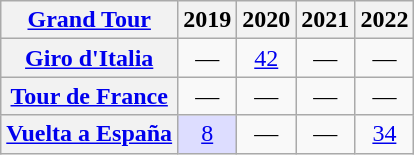<table class="wikitable plainrowheaders">
<tr>
<th scope="col"><a href='#'>Grand Tour</a></th>
<th scope="col">2019</th>
<th scope="col">2020</th>
<th scope="col">2021</th>
<th scope="col">2022</th>
</tr>
<tr style="text-align:center;">
<th scope="row"> <a href='#'>Giro d'Italia</a></th>
<td>—</td>
<td><a href='#'>42</a></td>
<td>—</td>
<td>—</td>
</tr>
<tr style="text-align:center;">
<th scope="row"> <a href='#'>Tour de France</a></th>
<td>—</td>
<td>—</td>
<td>—</td>
<td>—</td>
</tr>
<tr style="text-align:center;">
<th scope="row"> <a href='#'>Vuelta a España</a></th>
<td style="background:#ddf;"><a href='#'>8</a></td>
<td>—</td>
<td>—</td>
<td><a href='#'>34</a></td>
</tr>
</table>
